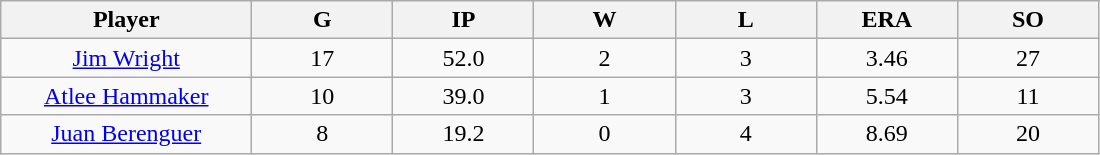<table class="wikitable sortable">
<tr>
<th bgcolor="#DDDDFF" width="16%">Player</th>
<th bgcolor="#DDDDFF" width="9%">G</th>
<th bgcolor="#DDDDFF" width="9%">IP</th>
<th bgcolor="#DDDDFF" width="9%">W</th>
<th bgcolor="#DDDDFF" width="9%">L</th>
<th bgcolor="#DDDDFF" width="9%">ERA</th>
<th bgcolor="#DDDDFF" width="9%">SO</th>
</tr>
<tr align=center>
<td><a href='#'>Jim Wright</a></td>
<td>17</td>
<td>52.0</td>
<td>2</td>
<td>3</td>
<td>3.46</td>
<td>27</td>
</tr>
<tr align=center>
<td><a href='#'>Atlee Hammaker</a></td>
<td>10</td>
<td>39.0</td>
<td>1</td>
<td>3</td>
<td>5.54</td>
<td>11</td>
</tr>
<tr align=center>
<td><a href='#'>Juan Berenguer</a></td>
<td>8</td>
<td>19.2</td>
<td>0</td>
<td>4</td>
<td>8.69</td>
<td>20</td>
</tr>
</table>
